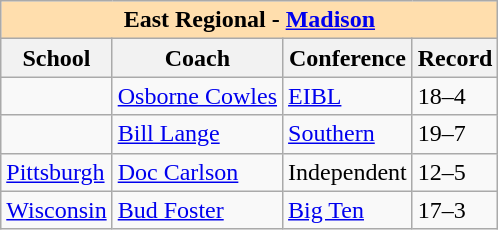<table class="wikitable">
<tr>
<th colspan="4" style="background:#ffdead;">East Regional - <a href='#'>Madison</a></th>
</tr>
<tr>
<th>School</th>
<th>Coach</th>
<th>Conference</th>
<th>Record</th>
</tr>
<tr>
<td></td>
<td><a href='#'>Osborne Cowles</a></td>
<td><a href='#'>EIBL</a></td>
<td>18–4</td>
</tr>
<tr>
<td></td>
<td><a href='#'>Bill Lange</a></td>
<td><a href='#'>Southern</a></td>
<td>19–7</td>
</tr>
<tr>
<td><a href='#'>Pittsburgh</a></td>
<td><a href='#'>Doc Carlson</a></td>
<td>Independent</td>
<td>12–5</td>
</tr>
<tr>
<td><a href='#'>Wisconsin</a></td>
<td><a href='#'>Bud Foster</a></td>
<td><a href='#'>Big Ten</a></td>
<td>17–3</td>
</tr>
</table>
